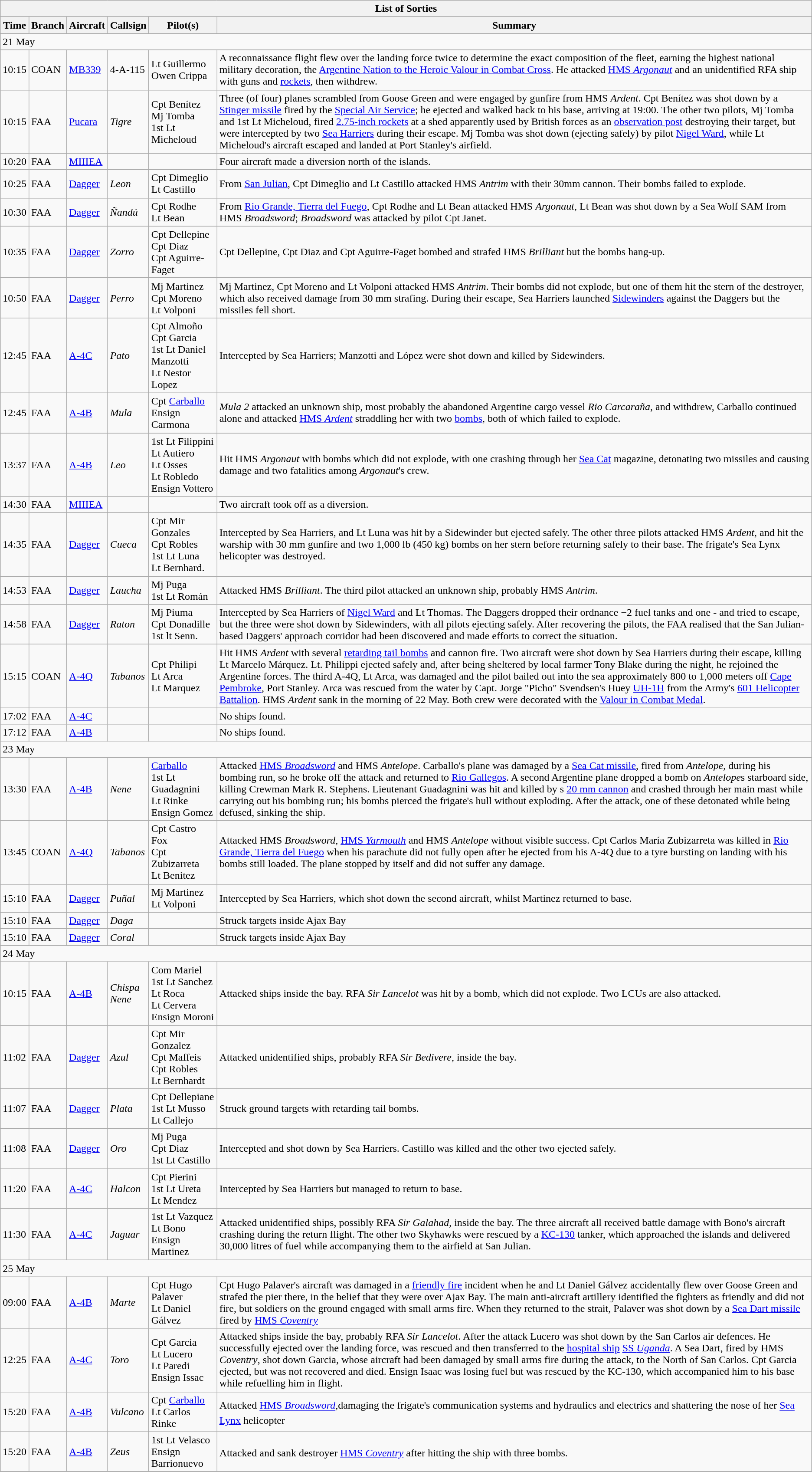<table class="wikitable collapsible collapsed">
<tr>
<th colspan='6'>List of Sorties</th>
</tr>
<tr>
<th>Time</th>
<th>Branch</th>
<th>Aircraft</th>
<th>Callsign</th>
<th>Pilot(s)</th>
<th>Summary</th>
</tr>
<tr>
<td colspan='6'>21 May</td>
</tr>
<tr>
<td>10:15</td>
<td>COAN</td>
<td><a href='#'>MB339</a></td>
<td>4-A-115</td>
<td>Lt Guillermo Owen Crippa</td>
<td>A reconnaissance flight flew over the landing force twice to determine the exact composition of the fleet, earning the highest national military decoration, the <a href='#'>Argentine Nation to the Heroic Valour in Combat Cross</a>.  He attacked <a href='#'>HMS <em>Argonaut</em></a> and an unidentified RFA ship with guns and <a href='#'>rockets</a>, then withdrew.</td>
</tr>
<tr>
<td>10:15</td>
<td>FAA</td>
<td><a href='#'>Pucara</a></td>
<td><em>Tigre</em></td>
<td>Cpt Benítez<br>Mj Tomba<br>1st Lt Micheloud</td>
<td>Three (of four) planes scrambled from Goose Green and were engaged by gunfire from HMS <em>Ardent</em>.  Cpt Benítez was shot down by a <a href='#'>Stinger missile</a> fired by the <a href='#'>Special Air Service</a>; he ejected and walked back to his base, arriving at 19:00.  The other two pilots, Mj Tomba and 1st Lt Micheloud, fired <a href='#'>2.75-inch rockets</a> at a shed apparently used by British forces as an <a href='#'>observation post</a> destroying their target, but were intercepted by two <a href='#'>Sea Harriers</a> during their escape.  Mj Tomba was shot down (ejecting safely) by pilot <a href='#'>Nigel Ward</a>, while Lt Micheloud's aircraft escaped and landed at Port Stanley's airfield.</td>
</tr>
<tr>
<td>10:20</td>
<td>FAA</td>
<td><a href='#'>MIIIEA</a></td>
<td></td>
<td></td>
<td>Four aircraft made a diversion north of the islands.</td>
</tr>
<tr>
<td>10:25</td>
<td>FAA</td>
<td><a href='#'>Dagger</a></td>
<td><em>Leon</em></td>
<td>Cpt Dimeglio<br>Lt Castillo</td>
<td>From <a href='#'>San Julian</a>, Cpt Dimeglio and Lt Castillo attacked HMS <em>Antrim</em> with their 30mm cannon.  Their  bombs failed to explode.</td>
</tr>
<tr>
<td>10:30</td>
<td>FAA</td>
<td><a href='#'>Dagger</a></td>
<td><em>Ñandú</em></td>
<td>Cpt Rodhe<br>Lt Bean</td>
<td>From <a href='#'>Rio Grande, Tierra del Fuego</a>, Cpt Rodhe and Lt Bean attacked HMS <em>Argonaut</em>, Lt Bean was shot down by a Sea Wolf SAM from HMS <em>Broadsword</em>; <em>Broadsword</em> was attacked by pilot Cpt Janet.</td>
</tr>
<tr>
<td>10:35</td>
<td>FAA</td>
<td><a href='#'>Dagger</a></td>
<td><em>Zorro</em></td>
<td>Cpt Dellepine<br>Cpt Diaz<br>Cpt Aguirre-Faget</td>
<td>Cpt Dellepine, Cpt Diaz and Cpt Aguirre-Faget bombed and strafed HMS <em>Brilliant</em> but the bombs hang-up.</td>
</tr>
<tr>
<td>10:50</td>
<td>FAA</td>
<td><a href='#'>Dagger</a></td>
<td><em>Perro</em></td>
<td>Mj Martinez<br>Cpt Moreno<br>Lt Volponi</td>
<td>Mj Martinez, Cpt Moreno and Lt Volponi attacked HMS <em>Antrim</em>.  Their  bombs did not explode, but one of them hit the stern of the destroyer, which also received damage from 30 mm strafing. During their escape, Sea Harriers launched <a href='#'>Sidewinders</a> against the Daggers but the missiles fell short.</td>
</tr>
<tr>
<td>12:45</td>
<td>FAA</td>
<td><a href='#'>A-4C</a></td>
<td><em>Pato</em></td>
<td>Cpt Almoño<br>Cpt Garcia<br>1st Lt Daniel Manzotti<br>Lt Nestor Lopez</td>
<td>Intercepted by Sea Harriers; Manzotti and López were shot down and killed by Sidewinders.</td>
</tr>
<tr>
<td>12:45</td>
<td>FAA</td>
<td><a href='#'>A-4B</a></td>
<td><em>Mula</em></td>
<td>Cpt <a href='#'>Carballo</a><br>Ensign Carmona</td>
<td><em>Mula 2</em> attacked an unknown ship, most probably the abandoned Argentine cargo vessel <em>Rio Carcaraña</em>, and withdrew, Carballo continued alone and attacked <a href='#'>HMS <em>Ardent</em></a> straddling her with two <a href='#'>bombs</a>, both of which failed to explode.</td>
</tr>
<tr>
<td>13:37</td>
<td>FAA</td>
<td><a href='#'>A-4B</a></td>
<td><em>Leo</em></td>
<td>1st Lt Filippini<br>Lt Autiero<br>Lt Osses<br>Lt Robledo<br>Ensign Vottero</td>
<td>Hit HMS <em>Argonaut</em> with  bombs which did not explode, with one crashing through her <a href='#'>Sea Cat</a> magazine, detonating two missiles and causing damage and two fatalities among <em>Argonaut</em>'s crew.</td>
</tr>
<tr>
<td>14:30</td>
<td>FAA</td>
<td><a href='#'>MIIIEA</a></td>
<td></td>
<td></td>
<td>Two aircraft took off as a diversion.</td>
</tr>
<tr>
<td>14:35</td>
<td>FAA</td>
<td><a href='#'>Dagger</a></td>
<td><em>Cueca</em></td>
<td>Cpt Mir Gonzales<br>Cpt Robles<br>1st Lt Luna<br>Lt Bernhard.</td>
<td>Intercepted by Sea Harriers, and Lt Luna was hit by a Sidewinder but ejected safely. The other three pilots attacked HMS <em>Ardent</em>, and hit the warship with 30 mm gunfire and two 1,000 lb (450 kg) bombs on her stern before returning safely to their base. The frigate's Sea Lynx helicopter was destroyed.</td>
</tr>
<tr>
<td>14:53</td>
<td>FAA</td>
<td><a href='#'>Dagger</a></td>
<td><em>Laucha</em></td>
<td>Mj Puga<br>1st Lt Román</td>
<td>Attacked HMS <em>Brilliant</em>.  The third pilot attacked an unknown ship, probably HMS <em>Antrim</em>.</td>
</tr>
<tr>
<td>14:58</td>
<td>FAA</td>
<td><a href='#'>Dagger</a></td>
<td><em>Raton</em></td>
<td>Mj Piuma<br>Cpt Donadille<br>1st lt Senn.</td>
<td>Intercepted by Sea Harriers of <a href='#'>Nigel Ward</a> and Lt Thomas.  The Daggers dropped their ordnance −2 fuel tanks and one - and tried to escape, but the three were shot down by Sidewinders, with all pilots ejecting safely.  After recovering the pilots, the FAA realised that the San Julian-based Daggers' approach corridor had been discovered and made efforts to correct the situation.</td>
</tr>
<tr>
<td>15:15</td>
<td>COAN</td>
<td><a href='#'>A-4Q</a></td>
<td><em>Tabanos</em></td>
<td>Cpt Philipi<br>Lt Arca<br>Lt Marquez</td>
<td>Hit HMS <em>Ardent</em> with several  <a href='#'>retarding tail bombs</a> and cannon fire.  Two aircraft were shot down by Sea Harriers during their escape, killing Lt Marcelo Márquez.  Lt. Philippi ejected safely and, after being sheltered by local farmer Tony Blake during the night, he rejoined the Argentine forces.  The third A-4Q, Lt Arca, was damaged and the pilot bailed out into the sea approximately 800 to 1,000 meters off <a href='#'>Cape Pembroke</a>, Port Stanley. Arca was rescued from the water by Capt. Jorge "Picho" Svendsen's Huey <a href='#'>UH-1H</a> from the Army's <a href='#'>601 Helicopter Battalion</a>. HMS <em>Ardent</em> sank in the morning of 22 May. Both crew were decorated with the <a href='#'>Valour in Combat Medal</a>.</td>
</tr>
<tr>
<td>17:02</td>
<td>FAA</td>
<td><a href='#'>A-4C</a></td>
<td></td>
<td></td>
<td>No ships found.</td>
</tr>
<tr>
<td>17:12</td>
<td>FAA</td>
<td><a href='#'>A-4B</a></td>
<td></td>
<td></td>
<td>No ships found.</td>
</tr>
<tr>
<td colspan='6'>23 May</td>
</tr>
<tr>
<td>13:30</td>
<td>FAA</td>
<td><a href='#'>A-4B</a></td>
<td><em>Nene</em></td>
<td><a href='#'>Carballo</a><br>1st Lt Guadagnini<br>Lt Rinke<br>Ensign Gomez</td>
<td>Attacked <a href='#'>HMS <em>Broadsword</em></a> and HMS <em>Antelope</em>.  Carballo's plane was damaged by a <a href='#'>Sea Cat missile</a>, fired from <em>Antelope</em>, during his bombing run, so he broke off the attack and returned to <a href='#'>Rio Gallegos</a>. A second Argentine plane dropped a  bomb on <em>Antelope</em>s starboard side, killing Crewman Mark R. Stephens. Lieutenant Guadagnini was hit and killed by s <a href='#'>20 mm cannon</a> and crashed through her main mast while carrying out his bombing run; his bombs pierced the frigate's hull without exploding. After the attack, one of these detonated while being defused, sinking the ship.</td>
</tr>
<tr>
<td>13:45</td>
<td>COAN</td>
<td><a href='#'>A-4Q</a></td>
<td><em>Tabanos</em></td>
<td>Cpt Castro Fox<br>Cpt Zubizarreta<br>Lt Benitez</td>
<td>Attacked HMS <em>Broadsword</em>, <a href='#'>HMS <em>Yarmouth</em></a> and HMS <em>Antelope</em> without visible success.  Cpt Carlos María Zubizarreta was killed in <a href='#'>Rio Grande, Tierra del Fuego</a> when his parachute did not fully open after he ejected from his A-4Q due to a tyre bursting on landing with his bombs still loaded. The plane stopped by itself and did not suffer any damage.</td>
</tr>
<tr>
<td>15:10</td>
<td>FAA</td>
<td><a href='#'>Dagger</a></td>
<td><em>Puñal</em></td>
<td>Mj Martinez<br>Lt Volponi</td>
<td>Intercepted by Sea Harriers, which shot down the second aircraft, whilst Martinez returned to base.</td>
</tr>
<tr>
<td>15:10</td>
<td>FAA</td>
<td><a href='#'>Dagger</a></td>
<td><em>Daga</em></td>
<td></td>
<td>Struck targets inside Ajax Bay</td>
</tr>
<tr>
<td>15:10</td>
<td>FAA</td>
<td><a href='#'>Dagger</a></td>
<td><em>Coral</em></td>
<td></td>
<td>Struck targets inside Ajax Bay</td>
</tr>
<tr>
<td colspan='6'>24 May</td>
</tr>
<tr>
<td>10:15</td>
<td>FAA</td>
<td><a href='#'>A-4B</a></td>
<td><em>Chispa</em><br><em>Nene</em></td>
<td>Com Mariel<br>1st Lt Sanchez<br>Lt Roca<br>Lt Cervera<br>Ensign Moroni</td>
<td>Attacked ships inside the bay.  RFA <em>Sir Lancelot</em> was hit by a  bomb, which did not explode.  Two LCUs are also attacked.</td>
</tr>
<tr>
<td>11:02</td>
<td>FAA</td>
<td><a href='#'>Dagger</a></td>
<td><em>Azul</em></td>
<td>Cpt Mir Gonzalez<br>Cpt Maffeis<br>Cpt Robles<br>Lt Bernhardt</td>
<td>Attacked unidentified ships, probably RFA <em>Sir Bedivere</em>, inside the bay.</td>
</tr>
<tr>
<td>11:07</td>
<td>FAA</td>
<td><a href='#'>Dagger</a></td>
<td><em>Plata</em></td>
<td>Cpt Dellepiane<br>1st Lt Musso<br>Lt Callejo</td>
<td>Struck ground targets with  retarding tail bombs.</td>
</tr>
<tr>
<td>11:08</td>
<td>FAA</td>
<td><a href='#'>Dagger</a></td>
<td><em>Oro</em></td>
<td>Mj Puga<br>Cpt Diaz<br>1st Lt Castillo</td>
<td>Intercepted and shot down by Sea Harriers.  Castillo was killed and the other two ejected safely.</td>
</tr>
<tr>
<td>11:20</td>
<td>FAA</td>
<td><a href='#'>A-4C</a></td>
<td><em>Halcon</em></td>
<td>Cpt Pierini<br>1st Lt Ureta<br>Lt Mendez</td>
<td>Intercepted by Sea Harriers but managed to return to base.</td>
</tr>
<tr>
<td>11:30</td>
<td>FAA</td>
<td><a href='#'>A-4C</a></td>
<td><em>Jaguar</em></td>
<td>1st Lt Vazquez<br>Lt Bono<br>Ensign Martinez</td>
<td>Attacked unidentified ships, possibly RFA <em>Sir Galahad</em>, inside the bay.  The three aircraft all received battle damage with Bono's aircraft crashing during the return flight.  The other two Skyhawks were rescued by a <a href='#'>KC-130</a> tanker, which approached the islands and delivered 30,000 litres of fuel while accompanying them to the airfield at San Julian.</td>
</tr>
<tr>
<td colspan="6">25 May</td>
</tr>
<tr>
<td>09:00</td>
<td>FAA</td>
<td><a href='#'>A-4B</a></td>
<td><em>Marte</em></td>
<td>Cpt Hugo Palaver<br>Lt Daniel Gálvez</td>
<td>Cpt Hugo Palaver's aircraft was damaged in a <a href='#'>friendly fire</a> incident when he and Lt Daniel Gálvez accidentally flew over Goose Green and strafed the pier there, in the belief that they were over Ajax Bay. The main anti-aircraft artillery identified the fighters as friendly and did not fire, but soldiers on the ground engaged with small arms fire. When they returned to the strait, Palaver was shot down by a <a href='#'>Sea Dart missile</a> fired by <a href='#'>HMS <em>Coventry</em></a></td>
</tr>
<tr>
<td>12:25</td>
<td>FAA</td>
<td><a href='#'>A-4C</a></td>
<td><em>Toro</em></td>
<td>Cpt Garcia<br>Lt Lucero<br>Lt Paredi<br>Ensign Issac</td>
<td>Attacked ships inside the bay, probably RFA <em>Sir Lancelot</em>. After the attack Lucero was shot down by the San Carlos air defences. He successfully ejected over the landing force, was rescued and then transferred to the <a href='#'>hospital ship</a> <a href='#'>SS <em>Uganda</em></a>. A Sea Dart, fired by HMS <em>Coventry</em>, shot down Garcia, whose aircraft had been damaged by small arms fire during the attack, to the North of San Carlos.  Cpt Garcia ejected, but was not recovered and died.  Ensign Isaac was losing fuel but was rescued by the KC-130, which accompanied him to his base while refuelling him in flight.</td>
</tr>
<tr>
<td>15:20</td>
<td>FAA</td>
<td><a href='#'>A-4B</a></td>
<td><em>Vulcano</em></td>
<td>Cpt <a href='#'>Carballo</a><br>Lt Carlos Rinke</td>
<td>Attacked <a href='#'>HMS <em>Broadsword</em></a>,<sup></sup>damaging the frigate's communication systems and hydraulics and electrics and shattering the nose of her <a href='#'>Sea Lynx</a> helicopter<sup>  </sup></td>
</tr>
<tr>
<td>15:20</td>
<td>FAA</td>
<td><a href='#'>A-4B</a></td>
<td><em>Zeus</em></td>
<td>1st Lt Velasco<br>Ensign Barrionuevo</td>
<td>Attacked and sank destroyer <a href='#'>HMS <em>Coventry</em></a> after hitting the ship with three  bombs.<sup></sup> <sup></sup></td>
</tr>
<tr>
</tr>
</table>
